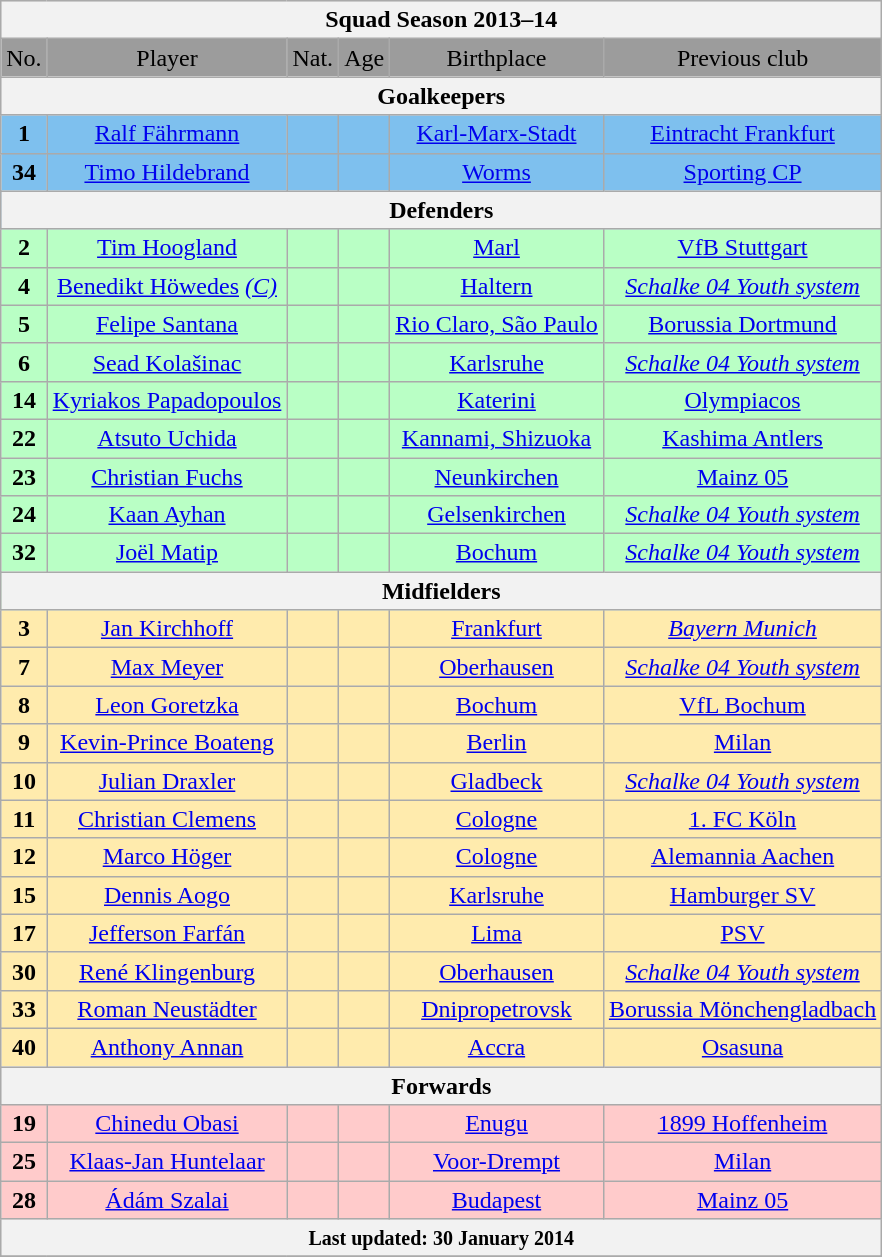<table class="wikitable">
<tr align="center" style="background:#DCDCDC">
<th colspan="7">Squad Season 2013–14</th>
</tr>
<tr align="center" style="background:#9C9C9C">
<td>No.</td>
<td>Player</td>
<td>Nat.</td>
<td>Age</td>
<td>Birthplace</td>
<td>Previous club</td>
</tr>
<tr align="center" style="background:#DCDCDC">
<th colspan="7">Goalkeepers</th>
</tr>
<tr align="center" style="background:#7EC0EE">
<td><strong>1</strong></td>
<td><a href='#'>Ralf Fährmann</a></td>
<td></td>
<td></td>
<td><a href='#'>Karl-Marx-Stadt</a></td>
<td><a href='#'>Eintracht Frankfurt</a></td>
</tr>
<tr align="center" style="background:#7EC0EE">
<td><strong>34</strong></td>
<td><a href='#'>Timo Hildebrand</a></td>
<td></td>
<td></td>
<td><a href='#'>Worms</a></td>
<td><a href='#'>Sporting CP</a></td>
</tr>
<tr align="center" style="background:#7EC0EE">
<th colspan="7">Defenders</th>
</tr>
<tr align="center" style="background:#B9FFC5">
<td><strong>2</strong></td>
<td><a href='#'>Tim Hoogland</a></td>
<td></td>
<td></td>
<td><a href='#'>Marl</a></td>
<td><a href='#'>VfB Stuttgart</a></td>
</tr>
<tr align="center" style="background:#B9FFC5">
<td><strong>4</strong></td>
<td><a href='#'>Benedikt Höwedes</a> <em><a href='#'>(C)</a></em></td>
<td></td>
<td></td>
<td><a href='#'>Haltern</a></td>
<td><em><a href='#'>Schalke 04 Youth system</a></em></td>
</tr>
<tr align="center" style="background:#B9FFC5">
<td><strong>5</strong></td>
<td><a href='#'>Felipe Santana</a></td>
<td></td>
<td></td>
<td><a href='#'>Rio Claro, São Paulo</a></td>
<td><a href='#'>Borussia Dortmund</a></td>
</tr>
<tr align="center" style="background:#B9FFC5">
<td><strong>6</strong></td>
<td><a href='#'>Sead Kolašinac</a></td>
<td></td>
<td></td>
<td><a href='#'>Karlsruhe</a></td>
<td><em><a href='#'>Schalke 04 Youth system</a></em></td>
</tr>
<tr align="center" style="background:#B9FFC5">
<td><strong>14</strong></td>
<td><a href='#'>Kyriakos Papadopoulos</a></td>
<td></td>
<td></td>
<td><a href='#'>Katerini</a></td>
<td><a href='#'>Olympiacos</a></td>
</tr>
<tr align="center" style="background:#B9FFC5">
<td><strong>22</strong></td>
<td><a href='#'>Atsuto Uchida</a></td>
<td></td>
<td></td>
<td><a href='#'>Kannami, Shizuoka</a></td>
<td><a href='#'>Kashima Antlers</a></td>
</tr>
<tr align="center" style="background:#B9FFC5">
<td><strong>23</strong></td>
<td><a href='#'>Christian Fuchs</a></td>
<td></td>
<td></td>
<td><a href='#'>Neunkirchen</a></td>
<td><a href='#'>Mainz 05</a></td>
</tr>
<tr align="center" style="background:#B9FFC5">
<td><strong>24</strong></td>
<td><a href='#'>Kaan Ayhan</a></td>
<td></td>
<td></td>
<td><a href='#'>Gelsenkirchen</a></td>
<td><em><a href='#'>Schalke 04 Youth system</a></em></td>
</tr>
<tr align="center" style="background:#B9FFC5">
<td><strong>32</strong></td>
<td><a href='#'>Joël Matip</a></td>
<td></td>
<td></td>
<td><a href='#'>Bochum</a></td>
<td><em><a href='#'>Schalke 04 Youth system</a></em></td>
</tr>
<tr align="center" style="background:#B9FFC5">
<th colspan="7">Midfielders</th>
</tr>
<tr align="center" style="background:#FFEBAD">
<td><strong>3</strong></td>
<td><a href='#'>Jan Kirchhoff</a></td>
<td></td>
<td></td>
<td><a href='#'>Frankfurt</a></td>
<td><em><a href='#'>Bayern Munich</a></em></td>
</tr>
<tr align="center" style="background:#FFEBAD">
<td><strong>7</strong></td>
<td><a href='#'>Max Meyer</a></td>
<td></td>
<td></td>
<td><a href='#'>Oberhausen</a></td>
<td><em><a href='#'>Schalke 04 Youth system</a></em></td>
</tr>
<tr align="center" style="background:#FFEBAD">
<td><strong>8</strong></td>
<td><a href='#'>Leon Goretzka</a></td>
<td></td>
<td></td>
<td><a href='#'>Bochum</a></td>
<td><a href='#'>VfL Bochum</a></td>
</tr>
<tr align="center" style="background:#FFEBAD">
<td><strong>9</strong></td>
<td><a href='#'>Kevin-Prince Boateng</a></td>
<td></td>
<td></td>
<td><a href='#'>Berlin</a></td>
<td><a href='#'>Milan</a></td>
</tr>
<tr align="center" style="background:#FFEBAD">
<td><strong>10</strong></td>
<td><a href='#'>Julian Draxler</a></td>
<td></td>
<td></td>
<td><a href='#'>Gladbeck</a></td>
<td><em><a href='#'>Schalke 04 Youth system</a></em></td>
</tr>
<tr align="center" style="background:#FFEBAD">
<td><strong>11</strong></td>
<td><a href='#'>Christian Clemens</a></td>
<td></td>
<td></td>
<td><a href='#'>Cologne</a></td>
<td><a href='#'>1. FC Köln</a></td>
</tr>
<tr align="center" style="background:#FFEBAD">
<td><strong>12</strong></td>
<td><a href='#'>Marco Höger</a></td>
<td></td>
<td></td>
<td><a href='#'>Cologne</a></td>
<td><a href='#'>Alemannia Aachen</a></td>
</tr>
<tr align="center" style="background:#FFEBAD">
<td><strong>15</strong></td>
<td><a href='#'>Dennis Aogo</a></td>
<td></td>
<td></td>
<td><a href='#'>Karlsruhe</a></td>
<td><a href='#'>Hamburger SV</a></td>
</tr>
<tr align="center" style="background:#FFEBAD">
<td><strong>17</strong></td>
<td><a href='#'>Jefferson Farfán</a></td>
<td></td>
<td></td>
<td><a href='#'>Lima</a></td>
<td><a href='#'>PSV</a></td>
</tr>
<tr align="center" style="background:#FFEBAD">
<td><strong>30</strong></td>
<td><a href='#'>René Klingenburg</a></td>
<td></td>
<td></td>
<td><a href='#'>Oberhausen</a></td>
<td><em><a href='#'>Schalke 04 Youth system</a></em></td>
</tr>
<tr align="center" style="background:#FFEBAD">
<td><strong>33</strong></td>
<td><a href='#'>Roman Neustädter</a></td>
<td></td>
<td></td>
<td><a href='#'>Dnipropetrovsk</a></td>
<td><a href='#'>Borussia Mönchengladbach</a></td>
</tr>
<tr align="center" style="background:#FFEBAD">
<td><strong>40</strong></td>
<td><a href='#'>Anthony Annan</a></td>
<td></td>
<td></td>
<td><a href='#'>Accra</a></td>
<td><a href='#'>Osasuna</a></td>
</tr>
<tr align="center" style="background:#DCDCDC">
<th colspan="7">Forwards</th>
</tr>
<tr align="center" style="background:#FFCBCB">
<td><strong>19</strong></td>
<td><a href='#'>Chinedu Obasi</a></td>
<td></td>
<td></td>
<td><a href='#'>Enugu</a></td>
<td><a href='#'>1899 Hoffenheim</a></td>
</tr>
<tr align="center" style="background:#FFCBCB">
<td><strong>25</strong></td>
<td><a href='#'>Klaas-Jan Huntelaar</a></td>
<td></td>
<td></td>
<td><a href='#'>Voor-Drempt</a></td>
<td><a href='#'>Milan</a></td>
</tr>
<tr align="center" style="background:#FFCBCB">
<td><strong>28</strong></td>
<td><a href='#'>Ádám Szalai</a></td>
<td></td>
<td></td>
<td><a href='#'>Budapest</a></td>
<td><a href='#'>Mainz 05</a></td>
</tr>
<tr align="left" style="background:#DCDCDC">
<th colspan="7"><small>Last updated: 30 January 2014</small></th>
</tr>
<tr>
</tr>
</table>
